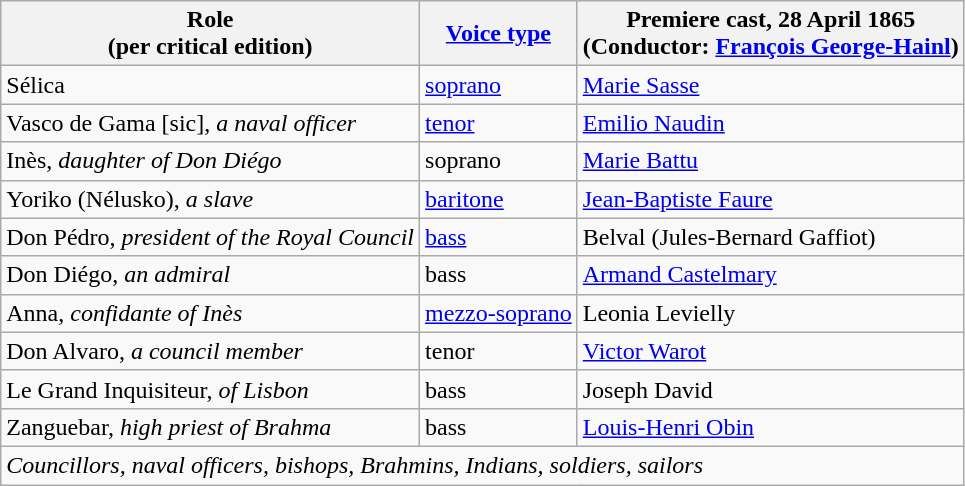<table class="wikitable">
<tr>
<th>Role<br>(per critical edition)</th>
<th><a href='#'>Voice type</a></th>
<th>Premiere cast, 28 April 1865<br>(Conductor: <a href='#'>François George-Hainl</a>)</th>
</tr>
<tr>
<td>Sélica</td>
<td><a href='#'>soprano</a></td>
<td><a href='#'>Marie Sasse</a></td>
</tr>
<tr>
<td>Vasco de Gama [sic], <em>a naval officer</em></td>
<td><a href='#'>tenor</a></td>
<td><a href='#'>Emilio Naudin</a></td>
</tr>
<tr>
<td>Inès, <em>daughter of Don Diégo</em></td>
<td>soprano</td>
<td><a href='#'>Marie Battu</a></td>
</tr>
<tr>
<td>Yoriko (Nélusko), <em>a slave</em></td>
<td><a href='#'>baritone</a></td>
<td><a href='#'>Jean-Baptiste Faure</a></td>
</tr>
<tr>
<td>Don Pédro, <em>president of the Royal Council</em></td>
<td><a href='#'>bass</a></td>
<td>Belval (Jules-Bernard Gaffiot)</td>
</tr>
<tr>
<td>Don Diégo, <em>an admiral</em></td>
<td>bass</td>
<td><a href='#'>Armand Castelmary</a></td>
</tr>
<tr>
<td>Anna, <em>confidante of Inès</em></td>
<td><a href='#'>mezzo-soprano</a></td>
<td>Leonia Levielly</td>
</tr>
<tr>
<td>Don Alvaro, <em>a council member</em></td>
<td>tenor</td>
<td><a href='#'>Victor Warot</a></td>
</tr>
<tr>
<td>Le Grand Inquisiteur, <em>of Lisbon</em></td>
<td>bass</td>
<td>Joseph David</td>
</tr>
<tr>
<td>Zanguebar, <em>high priest of Brahma</em></td>
<td>bass</td>
<td><a href='#'>Louis-Henri Obin</a></td>
</tr>
<tr>
<td colspan="3"><em>Councillors, naval officers, bishops, Brahmins, Indians, soldiers, sailors</em></td>
</tr>
</table>
